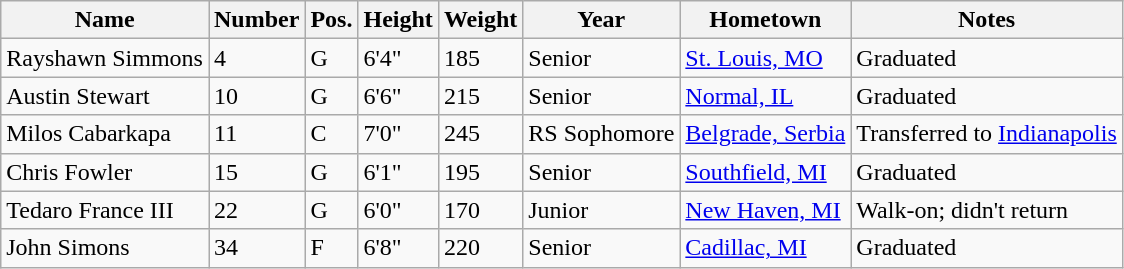<table class="wikitable sortable" border="1">
<tr>
<th>Name</th>
<th>Number</th>
<th>Pos.</th>
<th>Height</th>
<th>Weight</th>
<th>Year</th>
<th>Hometown</th>
<th class="unsortable">Notes</th>
</tr>
<tr>
<td>Rayshawn Simmons</td>
<td>4</td>
<td>G</td>
<td>6'4"</td>
<td>185</td>
<td>Senior</td>
<td><a href='#'>St. Louis, MO</a></td>
<td>Graduated</td>
</tr>
<tr>
<td>Austin Stewart</td>
<td>10</td>
<td>G</td>
<td>6'6"</td>
<td>215</td>
<td>Senior</td>
<td><a href='#'>Normal, IL</a></td>
<td>Graduated</td>
</tr>
<tr>
<td>Milos Cabarkapa</td>
<td>11</td>
<td>C</td>
<td>7'0"</td>
<td>245</td>
<td>RS Sophomore</td>
<td><a href='#'>Belgrade, Serbia</a></td>
<td>Transferred to <a href='#'>Indianapolis</a></td>
</tr>
<tr>
<td>Chris Fowler</td>
<td>15</td>
<td>G</td>
<td>6'1"</td>
<td>195</td>
<td>Senior</td>
<td><a href='#'>Southfield, MI</a></td>
<td>Graduated</td>
</tr>
<tr>
<td>Tedaro France III</td>
<td>22</td>
<td>G</td>
<td>6'0"</td>
<td>170</td>
<td>Junior</td>
<td><a href='#'>New Haven, MI</a></td>
<td>Walk-on; didn't return</td>
</tr>
<tr>
<td>John Simons</td>
<td>34</td>
<td>F</td>
<td>6'8"</td>
<td>220</td>
<td>Senior</td>
<td><a href='#'>Cadillac, MI</a></td>
<td>Graduated</td>
</tr>
</table>
